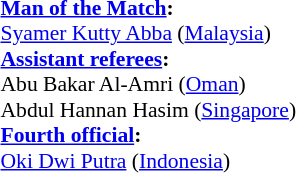<table width=50% style="font-size:90%;">
<tr>
<td><br><strong><a href='#'>Man of the Match</a>:</strong>
<br><a href='#'>Syamer Kutty Abba</a> (<a href='#'>Malaysia</a>)<br><strong><a href='#'>Assistant referees</a>:</strong>
<br>Abu Bakar Al-Amri (<a href='#'>Oman</a>)
<br>Abdul Hannan Hasim (<a href='#'>Singapore</a>)
<br><strong><a href='#'>Fourth official</a>:</strong>
<br><a href='#'>Oki Dwi Putra</a> (<a href='#'>Indonesia</a>)</td>
</tr>
</table>
